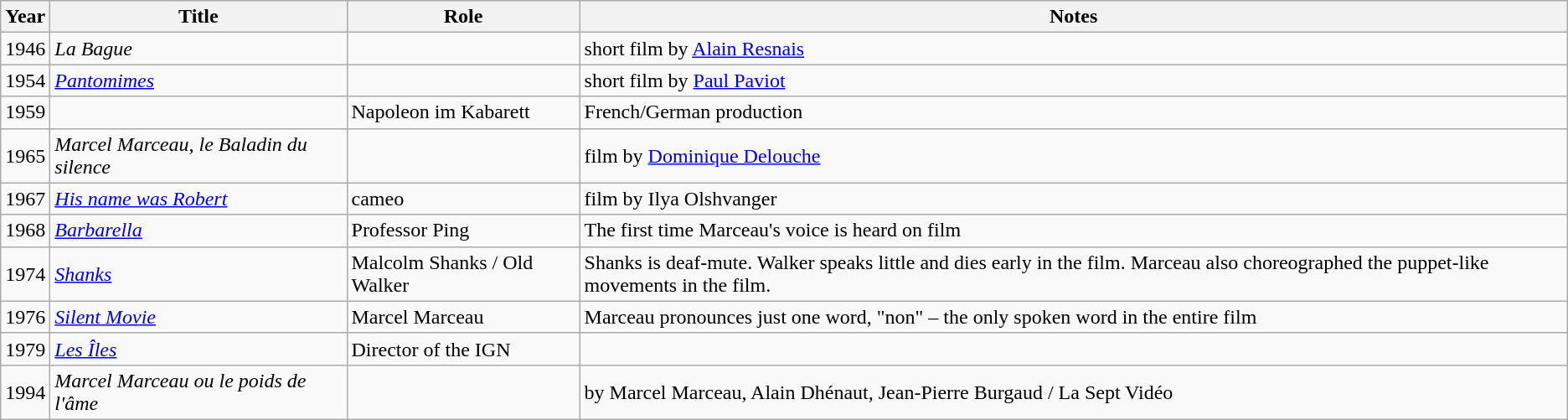<table class="wikitable">
<tr>
<th>Year</th>
<th>Title</th>
<th>Role</th>
<th>Notes</th>
</tr>
<tr>
<td>1946</td>
<td><em>La Bague</em></td>
<td></td>
<td>short film by <a href='#'>Alain Resnais</a></td>
</tr>
<tr>
<td>1954</td>
<td><em><a href='#'>Pantomimes</a></em></td>
<td></td>
<td>short film by <a href='#'>Paul Paviot</a></td>
</tr>
<tr>
<td>1959</td>
<td><em></em></td>
<td>Napoleon im Kabarett</td>
<td>French/German production</td>
</tr>
<tr>
<td>1965</td>
<td><em>Marcel Marceau, le Baladin du silence</em></td>
<td></td>
<td>film by <a href='#'>Dominique Delouche</a></td>
</tr>
<tr>
<td>1967</td>
<td><em><a href='#'>His name was Robert</a></em></td>
<td>cameo</td>
<td>film by Ilya Olshvanger</td>
</tr>
<tr>
<td>1968</td>
<td><em><a href='#'>Barbarella</a></em></td>
<td>Professor Ping</td>
<td>The first time Marceau's voice is heard on film</td>
</tr>
<tr>
<td>1974</td>
<td><em><a href='#'>Shanks</a></em></td>
<td>Malcolm Shanks / Old Walker</td>
<td>Shanks is deaf-mute. Walker speaks little and dies early in the film. Marceau also choreographed the puppet-like movements in the film.</td>
</tr>
<tr>
<td>1976</td>
<td><em><a href='#'>Silent Movie</a></em></td>
<td>Marcel Marceau</td>
<td>Marceau pronounces just one word, "non" – the only spoken word in the entire film</td>
</tr>
<tr>
<td>1979</td>
<td><em><a href='#'>Les Îles</a></em></td>
<td>Director of the IGN</td>
<td></td>
</tr>
<tr>
<td>1994</td>
<td><em>Marcel Marceau ou le poids de l'âme</em></td>
<td></td>
<td>by Marcel Marceau, Alain Dhénaut, Jean-Pierre Burgaud / La Sept Vidéo</td>
</tr>
</table>
